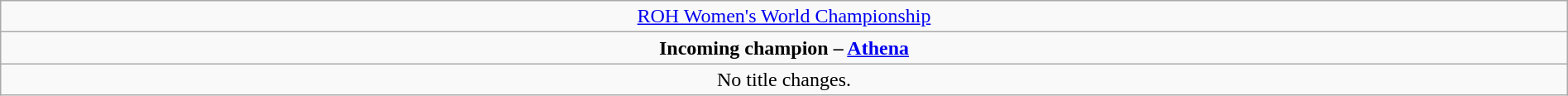<table class="wikitable" style="text-align:center; width:100%;">
<tr>
<td style="text-align: center;"><a href='#'>ROH Women's World Championship</a></td>
</tr>
<tr>
<td style="text-align: center;"><strong>Incoming champion – <a href='#'>Athena</a></strong></td>
</tr>
<tr>
<td>No title changes.</td>
</tr>
</table>
